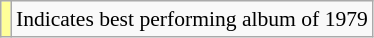<table class="wikitable" style="font-size:90%;">
<tr>
<td style="background-color:#FFFF99"></td>
<td>Indicates best performing album of 1979</td>
</tr>
</table>
